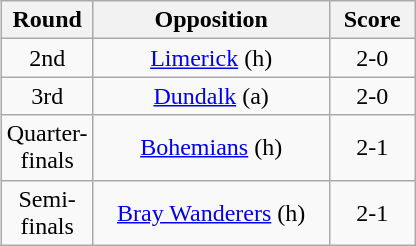<table class="wikitable" style="text-align:center;margin-left:1em;float:right">
<tr>
<th width="25">Round</th>
<th width="150">Opposition</th>
<th width="50">Score</th>
</tr>
<tr>
<td>2nd</td>
<td><a href='#'>Limerick</a> (h)</td>
<td>2-0</td>
</tr>
<tr>
<td>3rd</td>
<td><a href='#'>Dundalk</a> (a)</td>
<td>2-0</td>
</tr>
<tr>
<td>Quarter-finals</td>
<td><a href='#'>Bohemians</a> (h)</td>
<td>2-1</td>
</tr>
<tr>
<td>Semi-finals</td>
<td><a href='#'>Bray Wanderers</a> (h)</td>
<td>2-1</td>
</tr>
</table>
